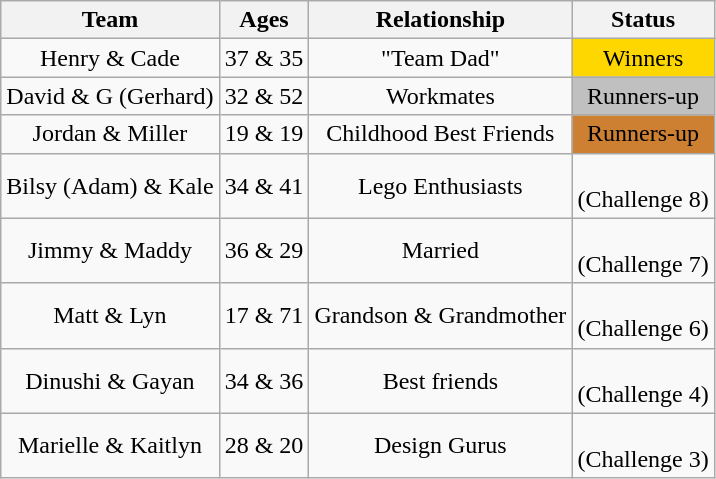<table class="wikitable" style="text-align:center">
<tr valign="top">
<th>Team</th>
<th>Ages</th>
<th>Relationship</th>
<th>Status</th>
</tr>
<tr>
<td>Henry & Cade</td>
<td>37 & 35</td>
<td>"Team Dad"</td>
<td style="background:gold">Winners</td>
</tr>
<tr>
<td>David & G (Gerhard)</td>
<td>32 & 52</td>
<td>Workmates</td>
<td style="background:silver">Runners-up</td>
</tr>
<tr>
<td>Jordan & Miller</td>
<td>19 & 19</td>
<td>Childhood Best Friends</td>
<td style="background: #CD7F32">Runners-up</td>
</tr>
<tr>
<td>Bilsy (Adam) & Kale</td>
<td>34 & 41</td>
<td>Lego Enthusiasts</td>
<td><br>(Challenge 8)</td>
</tr>
<tr>
<td>Jimmy & Maddy</td>
<td>36 & 29</td>
<td>Married</td>
<td><br>(Challenge 7)</td>
</tr>
<tr>
<td>Matt & Lyn</td>
<td>17 & 71</td>
<td>Grandson & Grandmother</td>
<td><br>(Challenge 6)</td>
</tr>
<tr>
<td>Dinushi & Gayan</td>
<td>34 & 36</td>
<td>Best friends</td>
<td><br>(Challenge 4)</td>
</tr>
<tr>
<td>Marielle & Kaitlyn</td>
<td>28 & 20</td>
<td>Design Gurus</td>
<td><br>(Challenge 3)</td>
</tr>
</table>
